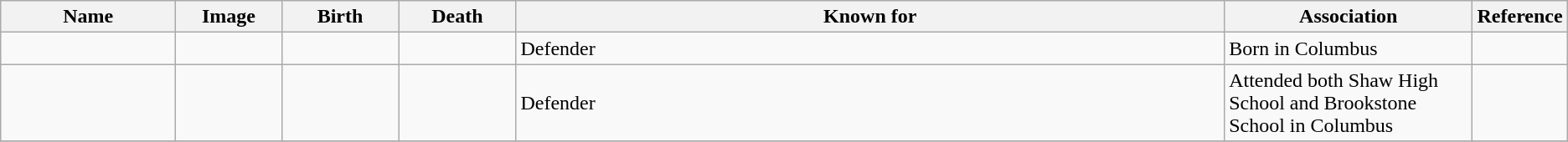<table class="wikitable sortable">
<tr>
<th scope="col" width="140">Name</th>
<th scope="col" width="80" class="unsortable">Image</th>
<th scope="col" width="90">Birth</th>
<th scope="col" width="90">Death</th>
<th scope="col" width="600" class="unsortable">Known for</th>
<th scope="col" width="200" class="unsortable">Association</th>
<th scope="col" width="30" class="unsortable">Reference</th>
</tr>
<tr>
<td></td>
<td></td>
<td align=right></td>
<td align=right></td>
<td>Defender</td>
<td>Born in Columbus</td>
<td align="center"></td>
</tr>
<tr>
<td></td>
<td></td>
<td align=right></td>
<td align=right></td>
<td>Defender</td>
<td>Attended both Shaw High School and Brookstone School in Columbus</td>
<td align="center"></td>
</tr>
<tr>
</tr>
</table>
